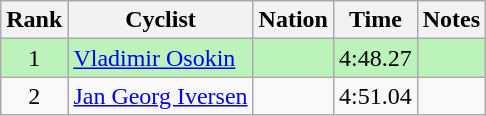<table class="wikitable sortable" style=text-align:center>
<tr>
<th>Rank</th>
<th>Cyclist</th>
<th>Nation</th>
<th>Time</th>
<th>Notes</th>
</tr>
<tr bgcolor=bbf3bb>
<td>1</td>
<td align=left data-sort-value="Osokin, Vladimir"><a href='#'>Vladimir Osokin</a></td>
<td align=left></td>
<td>4:48.27</td>
<td></td>
</tr>
<tr>
<td>2</td>
<td align=left data=sort-value="Iversen, Jan Georg"><a href='#'>Jan Georg Iversen</a></td>
<td align=left></td>
<td>4:51.04</td>
<td></td>
</tr>
</table>
